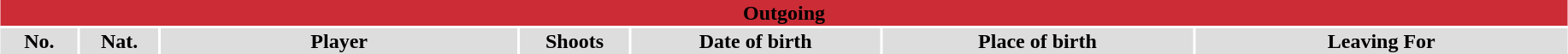<table class="toccolours" style="width:97%; clear:both; margin:1.5em auto; text-align:center;">
<tr>
<th colspan="11" style="background:#CB2C36; color:black;">Outgoing</th>
</tr>
<tr style="background:#ddd;">
<th width="5%">No.</th>
<th width="5%">Nat.</th>
<th>Player</th>
<th width="7%">Shoots</th>
<th width="16%">Date of birth</th>
<th width="20%">Place of birth</th>
<th width="24%">Leaving For</th>
</tr>
</table>
